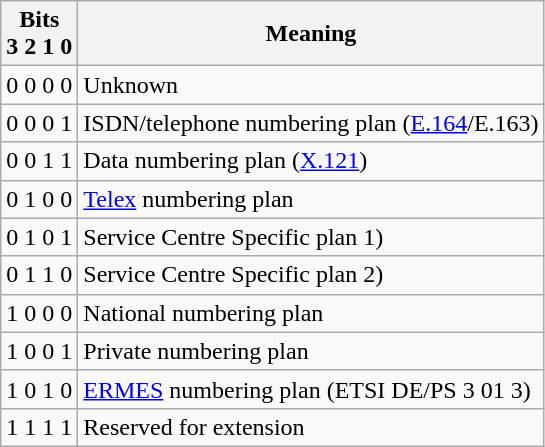<table class="wikitable" style="text-align:left">
<tr>
<th>Bits<br>3 2 1 0</th>
<th>Meaning</th>
</tr>
<tr>
<td>0 0 0 0</td>
<td>Unknown</td>
</tr>
<tr>
<td>0 0 0 1</td>
<td>ISDN/telephone numbering plan (<a href='#'>E.164</a>/E.163)</td>
</tr>
<tr>
<td>0 0 1 1</td>
<td>Data numbering plan (<a href='#'>X.121</a>)</td>
</tr>
<tr>
<td>0 1 0 0</td>
<td><a href='#'>Telex</a> numbering plan</td>
</tr>
<tr>
<td>0 1 0 1</td>
<td>Service Centre Specific plan 1)</td>
</tr>
<tr>
<td>0 1 1 0</td>
<td>Service Centre Specific plan 2)</td>
</tr>
<tr>
<td>1 0 0 0</td>
<td>National numbering plan</td>
</tr>
<tr>
<td>1 0 0 1</td>
<td>Private numbering plan</td>
</tr>
<tr>
<td>1 0 1 0</td>
<td><a href='#'>ERMES</a> numbering plan (ETSI DE/PS 3 01 3)</td>
</tr>
<tr>
<td>1 1 1 1</td>
<td>Reserved for extension</td>
</tr>
</table>
